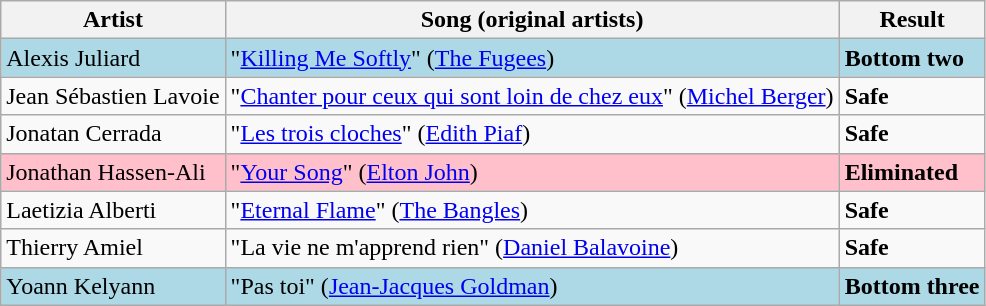<table class=wikitable>
<tr>
<th>Artist</th>
<th>Song (original artists)</th>
<th>Result</th>
</tr>
<tr style="background:lightblue;">
<td>Alexis Juliard</td>
<td>"<a href='#'>Killing Me Softly</a>" (<a href='#'>The Fugees</a>)</td>
<td><strong>Bottom two</strong></td>
</tr>
<tr>
<td>Jean Sébastien Lavoie</td>
<td>"<a href='#'>Chanter pour ceux qui sont loin de chez eux</a>" (<a href='#'>Michel Berger</a>)</td>
<td><strong>Safe</strong></td>
</tr>
<tr>
<td>Jonatan Cerrada</td>
<td>"<a href='#'>Les trois cloches</a>" (<a href='#'>Edith Piaf</a>)</td>
<td><strong>Safe</strong></td>
</tr>
<tr style="background:pink;">
<td>Jonathan Hassen-Ali</td>
<td>"<a href='#'>Your Song</a>" (<a href='#'>Elton John</a>)</td>
<td><strong>Eliminated</strong></td>
</tr>
<tr>
<td>Laetizia Alberti</td>
<td>"<a href='#'>Eternal Flame</a>" (<a href='#'>The Bangles</a>)</td>
<td><strong>Safe</strong></td>
</tr>
<tr>
<td>Thierry Amiel</td>
<td>"La vie ne m'apprend rien" (<a href='#'>Daniel Balavoine</a>)</td>
<td><strong>Safe</strong></td>
</tr>
<tr style="background:lightblue;">
<td>Yoann Kelyann</td>
<td>"Pas toi" (<a href='#'>Jean-Jacques Goldman</a>)</td>
<td><strong>Bottom three</strong></td>
</tr>
</table>
